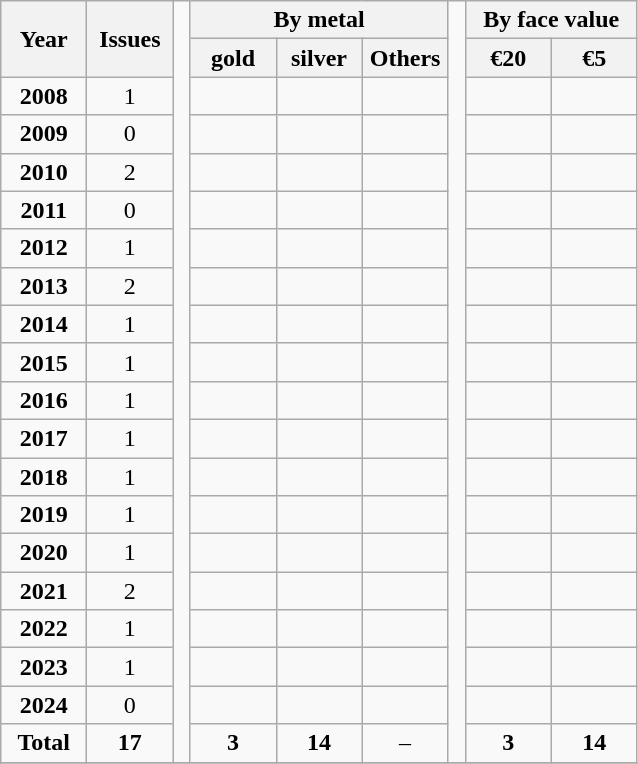<table class="wikitable" style="text-align: center;">
<tr>
<th rowspan=2 width=50px>Year</th>
<th rowspan=2 width=50px>Issues</th>
<td rowspan=20> </td>
<th colspan=3>By metal</th>
<td rowspan=20> </td>
<th colspan=2>By face value</th>
</tr>
<tr>
<th width=50px>gold</th>
<th width=50px>silver</th>
<th width=50px>Others</th>
<th width=50px>€20</th>
<th width=50px>€5</th>
</tr>
<tr>
<td style="text-align: center;"><strong>2008</strong></td>
<td>1</td>
<td></td>
<td></td>
<td></td>
<td></td>
<td></td>
</tr>
<tr>
<td style="text-align: center;"><strong>2009</strong></td>
<td>0</td>
<td></td>
<td></td>
<td></td>
<td></td>
<td></td>
</tr>
<tr>
<td style="text-align: center;"><strong>2010</strong></td>
<td>2</td>
<td></td>
<td></td>
<td></td>
<td></td>
<td></td>
</tr>
<tr>
<td style="text-align: center;"><strong>2011</strong></td>
<td>0</td>
<td></td>
<td></td>
<td></td>
<td></td>
<td></td>
</tr>
<tr>
<td style="text-align: center;"><strong>2012</strong></td>
<td>1</td>
<td></td>
<td></td>
<td></td>
<td></td>
<td></td>
</tr>
<tr>
<td style="text-align: center;"><strong>2013</strong></td>
<td>2</td>
<td></td>
<td></td>
<td></td>
<td></td>
<td></td>
</tr>
<tr>
<td style="text-align: center;"><strong>2014</strong></td>
<td>1</td>
<td></td>
<td></td>
<td></td>
<td></td>
<td></td>
</tr>
<tr>
<td style="text-align: center;"><strong>2015</strong></td>
<td>1</td>
<td></td>
<td></td>
<td></td>
<td></td>
<td></td>
</tr>
<tr>
<td style="text-align: center;"><strong>2016</strong></td>
<td>1</td>
<td></td>
<td></td>
<td></td>
<td></td>
<td></td>
</tr>
<tr>
<td style="text-align: center;"><strong>2017</strong></td>
<td>1</td>
<td></td>
<td></td>
<td></td>
<td></td>
<td></td>
</tr>
<tr>
<td style="text-align: center;"><strong>2018</strong></td>
<td>1</td>
<td></td>
<td></td>
<td></td>
<td></td>
<td></td>
</tr>
<tr>
<td style="text-align: center;"><strong>2019</strong></td>
<td>1</td>
<td></td>
<td></td>
<td></td>
<td></td>
<td></td>
</tr>
<tr>
<td style="text-align: center;"><strong>2020</strong></td>
<td>1</td>
<td></td>
<td></td>
<td></td>
<td></td>
<td></td>
</tr>
<tr>
<td style="text-align: center;"><strong>2021</strong></td>
<td>2</td>
<td></td>
<td></td>
<td></td>
<td></td>
<td></td>
</tr>
<tr>
<td style="text-align: center;"><strong>2022</strong></td>
<td>1</td>
<td></td>
<td></td>
<td></td>
<td></td>
<td></td>
</tr>
<tr>
<td style="text-align: center;"><strong>2023</strong></td>
<td>1</td>
<td></td>
<td></td>
<td></td>
<td></td>
<td></td>
</tr>
<tr>
<td style="text-align: center;"><strong>2024</strong></td>
<td>0</td>
<td></td>
<td></td>
<td></td>
<td></td>
<td></td>
</tr>
<tr>
<td style="text-align: center;"><strong>Total</strong></td>
<td><strong>17</strong></td>
<td><strong>3</strong></td>
<td><strong>14</strong></td>
<td>–</td>
<td><strong>3</strong></td>
<td><strong>14</strong></td>
</tr>
<tr>
<td colspan="9" style="text-align: left; padding: 0;"> </td>
</tr>
</table>
